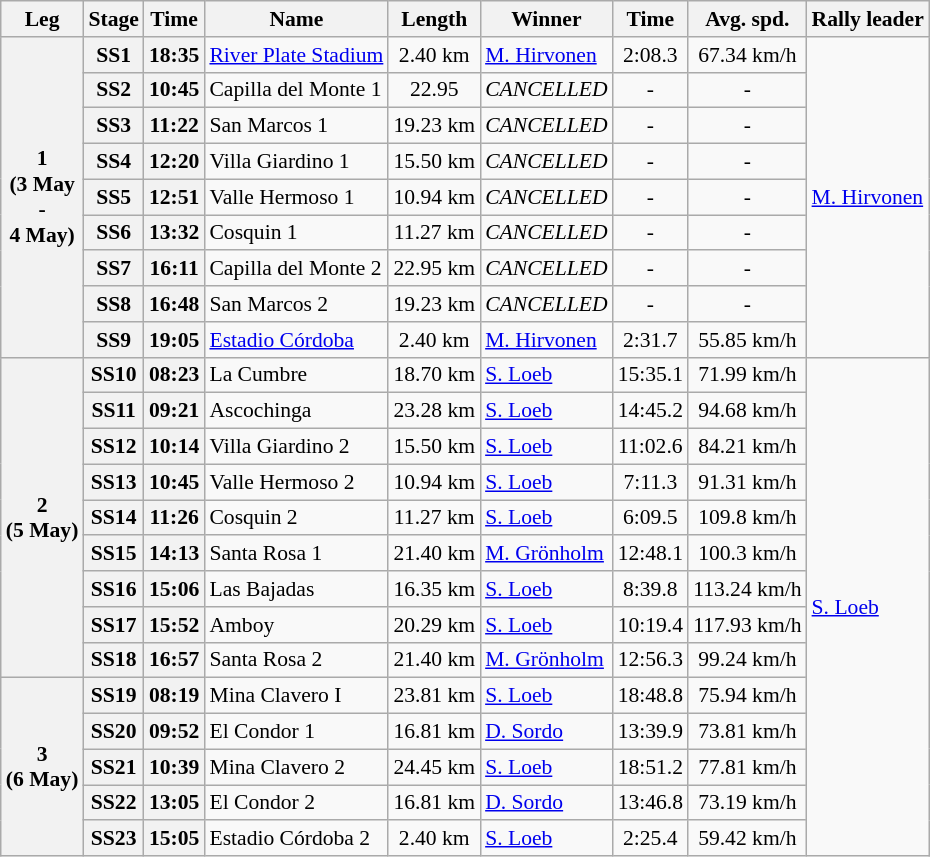<table class="wikitable" style="text-align: center; font-size: 90%; max-width: 950px;">
<tr>
<th>Leg</th>
<th>Stage</th>
<th>Time</th>
<th>Name</th>
<th>Length</th>
<th>Winner</th>
<th>Time</th>
<th>Avg. spd.</th>
<th>Rally leader</th>
</tr>
<tr>
<th rowspan="9">1<br>(3 May<br>-<br>4 May)</th>
<th>SS1</th>
<th>18:35</th>
<td align=left><a href='#'>River Plate Stadium</a></td>
<td>2.40 km</td>
<td align=left> <a href='#'>M. Hirvonen</a></td>
<td>2:08.3</td>
<td>67.34 km/h</td>
<td align=left rowspan="9"> <a href='#'>M. Hirvonen</a></td>
</tr>
<tr>
<th>SS2</th>
<th>10:45</th>
<td align=left>Capilla del Monte 1</td>
<td>22.95</td>
<td><em>CANCELLED</em></td>
<td>-</td>
<td>-</td>
</tr>
<tr>
<th>SS3</th>
<th>11:22</th>
<td align=left>San Marcos 1</td>
<td>19.23 km</td>
<td><em>CANCELLED</em></td>
<td>-</td>
<td>-</td>
</tr>
<tr>
<th>SS4</th>
<th>12:20</th>
<td align=left>Villa Giardino 1</td>
<td>15.50 km</td>
<td><em>CANCELLED</em></td>
<td>-</td>
<td>-</td>
</tr>
<tr>
<th>SS5</th>
<th>12:51</th>
<td align=left>Valle Hermoso 1</td>
<td>10.94 km</td>
<td><em>CANCELLED</em></td>
<td>-</td>
<td>-</td>
</tr>
<tr>
<th>SS6</th>
<th>13:32</th>
<td align=left>Cosquin 1</td>
<td>11.27 km</td>
<td><em>CANCELLED</em></td>
<td>-</td>
<td>-</td>
</tr>
<tr>
<th>SS7</th>
<th>16:11</th>
<td align=left>Capilla del Monte 2</td>
<td>22.95 km</td>
<td><em>CANCELLED</em></td>
<td>-</td>
<td>-</td>
</tr>
<tr>
<th>SS8</th>
<th>16:48</th>
<td align=left>San Marcos 2</td>
<td>19.23 km</td>
<td><em>CANCELLED</em></td>
<td>-</td>
<td>-</td>
</tr>
<tr>
<th>SS9</th>
<th>19:05</th>
<td align=left><a href='#'>Estadio Córdoba</a></td>
<td>2.40 km</td>
<td align=left> <a href='#'>M. Hirvonen</a></td>
<td>2:31.7</td>
<td>55.85 km/h</td>
</tr>
<tr>
<th rowspan="9">2<br>(5 May)</th>
<th>SS10</th>
<th>08:23</th>
<td align=left>La Cumbre</td>
<td>18.70 km</td>
<td align=left> <a href='#'>S. Loeb</a></td>
<td>15:35.1</td>
<td>71.99 km/h</td>
<td align=left rowspan="14"> <a href='#'>S. Loeb</a></td>
</tr>
<tr>
<th>SS11</th>
<th>09:21</th>
<td align=left>Ascochinga</td>
<td>23.28 km</td>
<td align=left> <a href='#'>S. Loeb</a></td>
<td>14:45.2</td>
<td>94.68 km/h</td>
</tr>
<tr>
<th>SS12</th>
<th>10:14</th>
<td align=left>Villa Giardino 2</td>
<td>15.50 km</td>
<td align=left> <a href='#'>S. Loeb</a></td>
<td>11:02.6</td>
<td>84.21 km/h</td>
</tr>
<tr>
<th>SS13</th>
<th>10:45</th>
<td align=left>Valle Hermoso 2</td>
<td>10.94 km</td>
<td align=left> <a href='#'>S. Loeb</a></td>
<td>7:11.3</td>
<td>91.31 km/h</td>
</tr>
<tr>
<th>SS14</th>
<th>11:26</th>
<td align=left>Cosquin 2</td>
<td>11.27 km</td>
<td align=left> <a href='#'>S. Loeb</a></td>
<td>6:09.5</td>
<td>109.8 km/h</td>
</tr>
<tr>
<th>SS15</th>
<th>14:13</th>
<td align=left>Santa Rosa 1</td>
<td>21.40 km</td>
<td align=left> <a href='#'>M. Grönholm</a></td>
<td>12:48.1</td>
<td>100.3 km/h</td>
</tr>
<tr>
<th>SS16</th>
<th>15:06</th>
<td align=left>Las Bajadas</td>
<td>16.35 km</td>
<td align=left> <a href='#'>S. Loeb</a></td>
<td>8:39.8</td>
<td>113.24 km/h</td>
</tr>
<tr>
<th>SS17</th>
<th>15:52</th>
<td align=left>Amboy</td>
<td>20.29 km</td>
<td align=left> <a href='#'>S. Loeb</a></td>
<td>10:19.4</td>
<td>117.93 km/h</td>
</tr>
<tr>
<th>SS18</th>
<th>16:57</th>
<td align=left>Santa Rosa 2</td>
<td>21.40 km</td>
<td align=left> <a href='#'>M. Grönholm</a></td>
<td>12:56.3</td>
<td>99.24 km/h</td>
</tr>
<tr>
<th rowspan="5">3<br>(6 May)</th>
<th>SS19</th>
<th>08:19</th>
<td align=left>Mina Clavero I</td>
<td>23.81 km</td>
<td align=left> <a href='#'>S. Loeb</a></td>
<td>18:48.8</td>
<td>75.94 km/h</td>
</tr>
<tr>
<th>SS20</th>
<th>09:52</th>
<td align=left>El Condor 1</td>
<td>16.81 km</td>
<td align=left> <a href='#'>D. Sordo</a></td>
<td>13:39.9</td>
<td>73.81 km/h</td>
</tr>
<tr>
<th>SS21</th>
<th>10:39</th>
<td align=left>Mina Clavero 2</td>
<td>24.45 km</td>
<td align=left> <a href='#'>S. Loeb</a></td>
<td>18:51.2</td>
<td>77.81 km/h</td>
</tr>
<tr>
<th>SS22</th>
<th>13:05</th>
<td align=left>El Condor 2</td>
<td>16.81 km</td>
<td align=left> <a href='#'>D. Sordo</a></td>
<td>13:46.8</td>
<td>73.19 km/h</td>
</tr>
<tr>
<th>SS23</th>
<th>15:05</th>
<td align=left>Estadio Córdoba 2</td>
<td>2.40 km</td>
<td align=left> <a href='#'>S. Loeb</a></td>
<td>2:25.4</td>
<td>59.42 km/h</td>
</tr>
</table>
